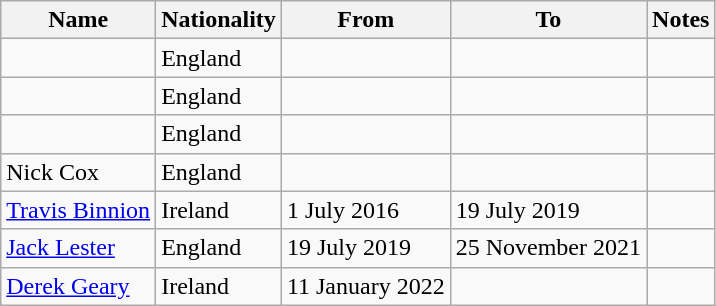<table class="wikitable">
<tr>
<th>Name</th>
<th>Nationality</th>
<th>From</th>
<th>To</th>
<th>Notes</th>
</tr>
<tr>
<td></td>
<td> England</td>
<td></td>
<td></td>
<td></td>
</tr>
<tr STEVE MYLES 1996 to 2000>
<td></td>
<td> England</td>
<td></td>
<td></td>
<td></td>
</tr>
<tr>
<td></td>
<td> England</td>
<td></td>
<td></td>
<td></td>
</tr>
<tr>
<td>Nick Cox</td>
<td> England</td>
<td></td>
<td></td>
<td></td>
</tr>
<tr>
<td><a href='#'>Travis Binnion</a></td>
<td> Ireland</td>
<td>1 July 2016</td>
<td>19 July 2019</td>
<td></td>
</tr>
<tr>
<td><a href='#'>Jack Lester</a></td>
<td> England</td>
<td>19 July 2019</td>
<td>25 November 2021</td>
<td></td>
</tr>
<tr>
<td><a href='#'>Derek Geary</a></td>
<td> Ireland</td>
<td>11 January 2022</td>
<td></td>
<td></td>
</tr>
</table>
